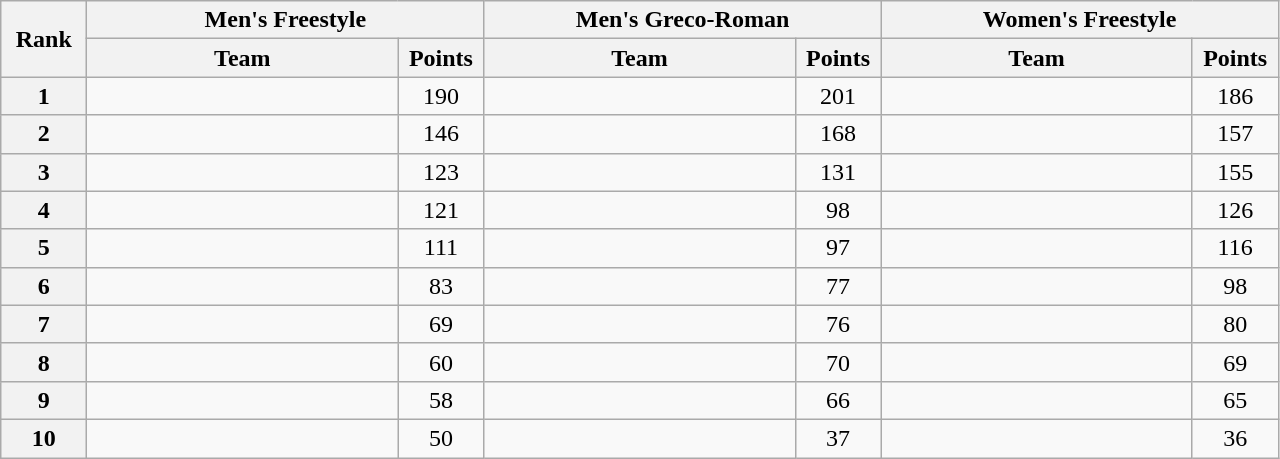<table class="wikitable" style="text-align:center;">
<tr>
<th width=50 rowspan="2">Rank</th>
<th colspan="2">Men's Freestyle</th>
<th colspan="2">Men's Greco-Roman</th>
<th colspan="2">Women's Freestyle</th>
</tr>
<tr>
<th width=200>Team</th>
<th width=50>Points</th>
<th width=200>Team</th>
<th width=50>Points</th>
<th width=200>Team</th>
<th width=50>Points</th>
</tr>
<tr>
<th>1</th>
<td align=left></td>
<td>190</td>
<td align=left></td>
<td>201</td>
<td align="left"></td>
<td>186</td>
</tr>
<tr>
<th>2</th>
<td align=left></td>
<td>146</td>
<td align=left></td>
<td>168</td>
<td align=left></td>
<td>157</td>
</tr>
<tr>
<th>3</th>
<td align=left></td>
<td>123</td>
<td align=left></td>
<td>131</td>
<td align=left></td>
<td>155</td>
</tr>
<tr>
<th>4</th>
<td align=left></td>
<td>121</td>
<td align=left></td>
<td>98</td>
<td align=left></td>
<td>126</td>
</tr>
<tr>
<th>5</th>
<td align=left></td>
<td>111</td>
<td align=left></td>
<td>97</td>
<td align=left></td>
<td>116</td>
</tr>
<tr>
<th>6</th>
<td align=left></td>
<td>83</td>
<td align=left></td>
<td>77</td>
<td align=left></td>
<td>98</td>
</tr>
<tr>
<th>7</th>
<td align=left></td>
<td>69</td>
<td align=left></td>
<td>76</td>
<td align=left></td>
<td>80</td>
</tr>
<tr>
<th>8</th>
<td align=left></td>
<td>60</td>
<td align=left></td>
<td>70</td>
<td align=left></td>
<td>69</td>
</tr>
<tr>
<th>9</th>
<td align=left></td>
<td>58</td>
<td align=left></td>
<td>66</td>
<td align=left></td>
<td>65</td>
</tr>
<tr>
<th>10</th>
<td align=left></td>
<td>50</td>
<td align=left></td>
<td>37</td>
<td align=left></td>
<td>36</td>
</tr>
</table>
